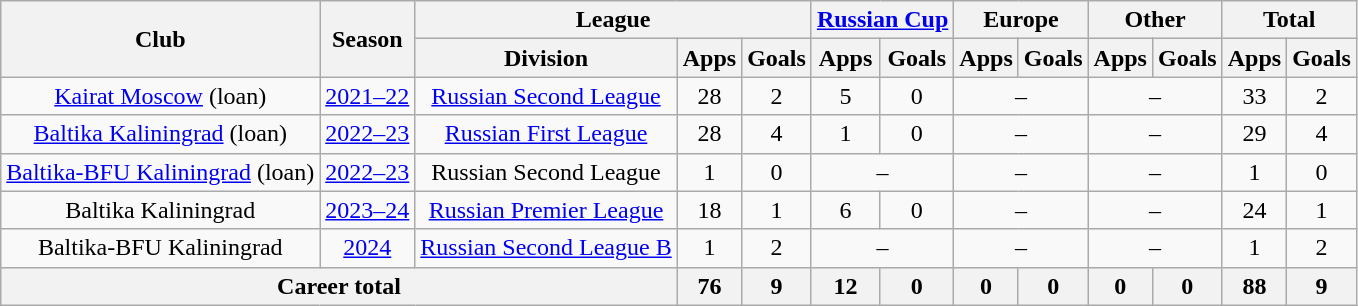<table class="wikitable" style="text-align:center">
<tr>
<th rowspan="2">Club</th>
<th rowspan="2">Season</th>
<th colspan="3">League</th>
<th colspan="2"><a href='#'>Russian Cup</a></th>
<th colspan="2">Europe</th>
<th colspan="2">Other</th>
<th colspan="2">Total</th>
</tr>
<tr>
<th>Division</th>
<th>Apps</th>
<th>Goals</th>
<th>Apps</th>
<th>Goals</th>
<th>Apps</th>
<th>Goals</th>
<th>Apps</th>
<th>Goals</th>
<th>Apps</th>
<th>Goals</th>
</tr>
<tr>
<td><a href='#'>Kairat Moscow</a> (loan)</td>
<td><a href='#'>2021–22</a></td>
<td><a href='#'>Russian Second League</a></td>
<td>28</td>
<td>2</td>
<td>5</td>
<td>0</td>
<td colspan="2">–</td>
<td colspan="2">–</td>
<td>33</td>
<td>2</td>
</tr>
<tr>
<td><a href='#'>Baltika Kaliningrad</a> (loan)</td>
<td><a href='#'>2022–23</a></td>
<td><a href='#'>Russian First League</a></td>
<td>28</td>
<td>4</td>
<td>1</td>
<td>0</td>
<td colspan="2">–</td>
<td colspan="2">–</td>
<td>29</td>
<td>4</td>
</tr>
<tr>
<td><a href='#'>Baltika-BFU Kaliningrad</a> (loan)</td>
<td><a href='#'>2022–23</a></td>
<td>Russian Second League</td>
<td>1</td>
<td>0</td>
<td colspan="2">–</td>
<td colspan="2">–</td>
<td colspan="2">–</td>
<td>1</td>
<td>0</td>
</tr>
<tr>
<td>Baltika Kaliningrad</td>
<td><a href='#'>2023–24</a></td>
<td><a href='#'>Russian Premier League</a></td>
<td>18</td>
<td>1</td>
<td>6</td>
<td>0</td>
<td colspan="2">–</td>
<td colspan="2">–</td>
<td>24</td>
<td>1</td>
</tr>
<tr>
<td>Baltika-BFU Kaliningrad</td>
<td><a href='#'>2024</a></td>
<td><a href='#'>Russian Second League B</a></td>
<td>1</td>
<td>2</td>
<td colspan="2">–</td>
<td colspan="2">–</td>
<td colspan="2">–</td>
<td>1</td>
<td>2</td>
</tr>
<tr>
<th colspan="3">Career total</th>
<th>76</th>
<th>9</th>
<th>12</th>
<th>0</th>
<th>0</th>
<th>0</th>
<th>0</th>
<th>0</th>
<th>88</th>
<th>9</th>
</tr>
</table>
